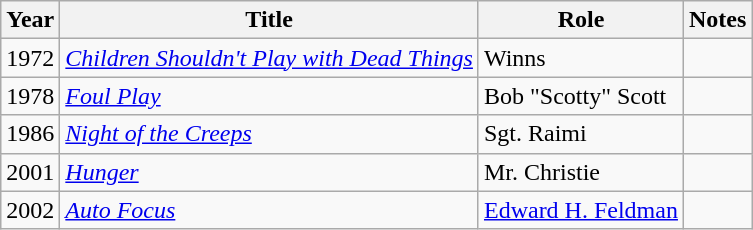<table class="wikitable">
<tr>
<th>Year</th>
<th>Title</th>
<th>Role</th>
<th>Notes</th>
</tr>
<tr>
<td>1972</td>
<td><em><a href='#'>Children Shouldn't Play with Dead Things</a></em></td>
<td>Winns</td>
<td></td>
</tr>
<tr>
<td>1978</td>
<td><em><a href='#'>Foul Play</a></em></td>
<td>Bob "Scotty" Scott</td>
<td></td>
</tr>
<tr>
<td>1986</td>
<td><em><a href='#'>Night of the Creeps</a></em></td>
<td>Sgt. Raimi</td>
<td></td>
</tr>
<tr>
<td>2001</td>
<td><em><a href='#'>Hunger</a></em></td>
<td>Mr. Christie</td>
<td></td>
</tr>
<tr>
<td>2002</td>
<td><em><a href='#'>Auto Focus</a></em></td>
<td><a href='#'>Edward H. Feldman</a></td>
<td></td>
</tr>
</table>
